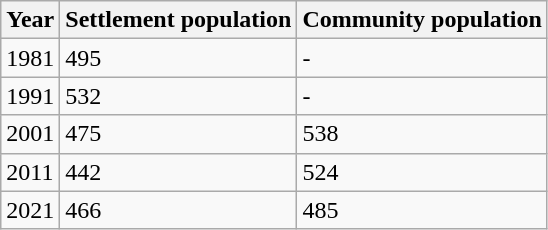<table class="wikitable">
<tr>
<th>Year</th>
<th>Settlement population</th>
<th>Community population</th>
</tr>
<tr>
<td>1981</td>
<td>495</td>
<td>-</td>
</tr>
<tr>
<td>1991</td>
<td>532</td>
<td>-</td>
</tr>
<tr>
<td>2001</td>
<td>475</td>
<td>538</td>
</tr>
<tr>
<td>2011</td>
<td>442</td>
<td>524</td>
</tr>
<tr>
<td>2021</td>
<td>466</td>
<td>485</td>
</tr>
</table>
